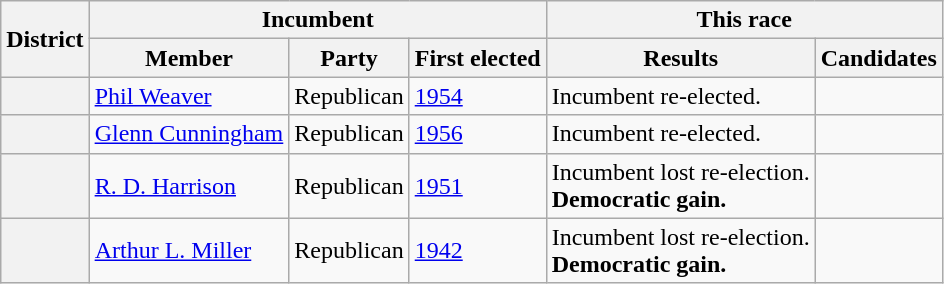<table class=wikitable>
<tr>
<th rowspan=2>District</th>
<th colspan=3>Incumbent</th>
<th colspan=2>This race</th>
</tr>
<tr>
<th>Member</th>
<th>Party</th>
<th>First elected</th>
<th>Results</th>
<th>Candidates</th>
</tr>
<tr>
<th></th>
<td><a href='#'>Phil Weaver</a></td>
<td>Republican</td>
<td><a href='#'>1954</a></td>
<td>Incumbent re-elected.</td>
<td nowrap></td>
</tr>
<tr>
<th></th>
<td><a href='#'>Glenn Cunningham</a></td>
<td>Republican</td>
<td><a href='#'>1956</a></td>
<td>Incumbent re-elected.</td>
<td nowrap></td>
</tr>
<tr>
<th></th>
<td><a href='#'>R. D. Harrison</a></td>
<td>Republican</td>
<td><a href='#'>1951 </a></td>
<td>Incumbent lost re-election.<br><strong>Democratic gain.</strong></td>
<td nowrap></td>
</tr>
<tr>
<th></th>
<td><a href='#'>Arthur L. Miller</a></td>
<td>Republican</td>
<td><a href='#'>1942</a></td>
<td>Incumbent lost re-election.<br><strong>Democratic gain.</strong></td>
<td nowrap></td>
</tr>
</table>
